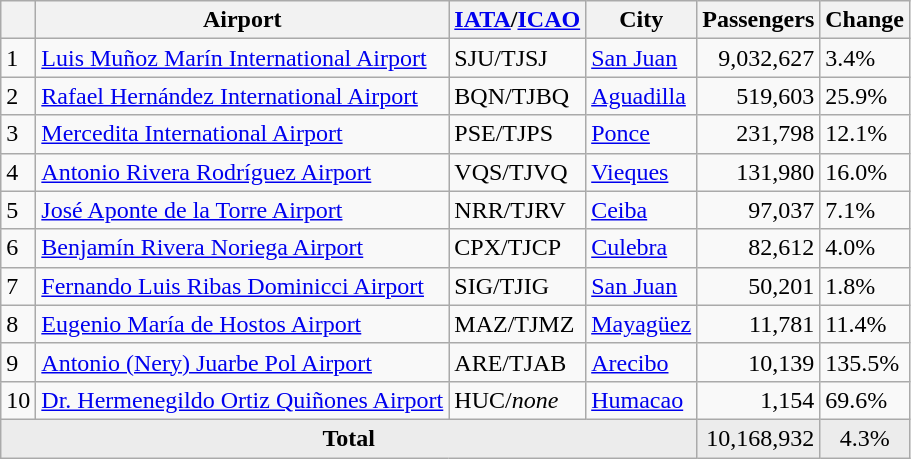<table class="wikitable sortable">
<tr>
<th></th>
<th>Airport</th>
<th><a href='#'>IATA</a>/<a href='#'>ICAO</a></th>
<th>City</th>
<th>Passengers</th>
<th>Change</th>
</tr>
<tr>
<td>1</td>
<td><a href='#'>Luis Muñoz Marín International Airport</a></td>
<td>SJU/TJSJ</td>
<td><a href='#'>San Juan</a></td>
<td align="right">9,032,627</td>
<td> 3.4%</td>
</tr>
<tr>
<td>2</td>
<td><a href='#'>Rafael Hernández International Airport</a></td>
<td>BQN/TJBQ</td>
<td><a href='#'>Aguadilla</a></td>
<td align="right">519,603</td>
<td> 25.9%</td>
</tr>
<tr>
<td>3</td>
<td><a href='#'>Mercedita International Airport</a></td>
<td>PSE/TJPS</td>
<td><a href='#'>Ponce</a></td>
<td align="right">231,798</td>
<td> 12.1%</td>
</tr>
<tr>
<td>4</td>
<td><a href='#'>Antonio Rivera Rodríguez Airport</a></td>
<td>VQS/TJVQ</td>
<td><a href='#'>Vieques</a></td>
<td align="right">131,980</td>
<td> 16.0%</td>
</tr>
<tr>
<td>5</td>
<td><a href='#'>José Aponte de la Torre Airport</a></td>
<td>NRR/TJRV</td>
<td><a href='#'>Ceiba</a></td>
<td align="right">97,037</td>
<td> 7.1%</td>
</tr>
<tr>
<td>6</td>
<td><a href='#'>Benjamín Rivera Noriega Airport</a></td>
<td>CPX/TJCP</td>
<td><a href='#'>Culebra</a></td>
<td align="right">82,612</td>
<td> 4.0%</td>
</tr>
<tr>
<td>7</td>
<td><a href='#'>Fernando Luis Ribas Dominicci Airport</a></td>
<td>SIG/TJIG</td>
<td><a href='#'>San Juan</a></td>
<td align="right">50,201</td>
<td> 1.8%</td>
</tr>
<tr>
<td>8</td>
<td><a href='#'>Eugenio María de Hostos Airport</a></td>
<td>MAZ/TJMZ</td>
<td><a href='#'>Mayagüez</a></td>
<td align="right">11,781</td>
<td> 11.4%</td>
</tr>
<tr>
<td>9</td>
<td><a href='#'>Antonio (Nery) Juarbe Pol Airport</a></td>
<td>ARE/TJAB</td>
<td><a href='#'>Arecibo</a></td>
<td align="right">10,139</td>
<td> 135.5%</td>
</tr>
<tr>
<td>10</td>
<td><a href='#'>Dr. Hermenegildo Ortiz Quiñones Airport</a></td>
<td>HUC/<em>none</em></td>
<td><a href='#'>Humacao</a></td>
<td align="right">1,154</td>
<td> 69.6%</td>
</tr>
<tr style="background-color:#ececec;">
<td colspan=4 align="center"><strong>Total</strong></td>
<td align="right">10,168,932</td>
<td align="center"> 4.3%</td>
</tr>
</table>
